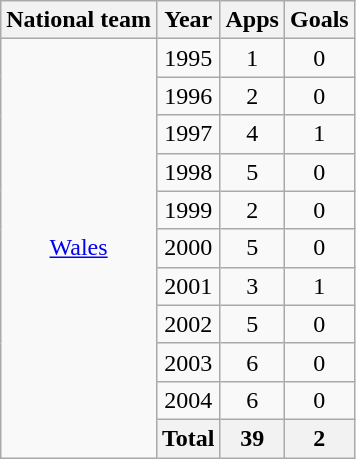<table class="wikitable" style="text-align:center">
<tr>
<th>National team</th>
<th>Year</th>
<th>Apps</th>
<th>Goals</th>
</tr>
<tr>
<td rowspan="11"><a href='#'>Wales</a></td>
<td>1995</td>
<td>1</td>
<td>0</td>
</tr>
<tr>
<td>1996</td>
<td>2</td>
<td>0</td>
</tr>
<tr>
<td>1997</td>
<td>4</td>
<td>1</td>
</tr>
<tr>
<td>1998</td>
<td>5</td>
<td>0</td>
</tr>
<tr>
<td>1999</td>
<td>2</td>
<td>0</td>
</tr>
<tr>
<td>2000</td>
<td>5</td>
<td>0</td>
</tr>
<tr>
<td>2001</td>
<td>3</td>
<td>1</td>
</tr>
<tr>
<td>2002</td>
<td>5</td>
<td>0</td>
</tr>
<tr>
<td>2003</td>
<td>6</td>
<td>0</td>
</tr>
<tr>
<td>2004</td>
<td>6</td>
<td>0</td>
</tr>
<tr>
<th>Total</th>
<th>39</th>
<th>2</th>
</tr>
</table>
